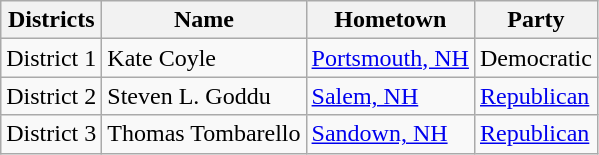<table class=wikitable>
<tr valign=bottom>
<th>Districts</th>
<th>Name</th>
<th>Hometown</th>
<th>Party</th>
</tr>
<tr>
<td>District 1</td>
<td>Kate Coyle</td>
<td><a href='#'>Portsmouth, NH</a></td>
<td>Democratic</td>
</tr>
<tr>
<td>District 2</td>
<td>Steven L. Goddu</td>
<td><a href='#'>Salem, NH</a></td>
<td><a href='#'>Republican</a></td>
</tr>
<tr>
<td>District 3</td>
<td>Thomas Tombarello</td>
<td><a href='#'>Sandown, NH</a></td>
<td><a href='#'>Republican</a></td>
</tr>
</table>
